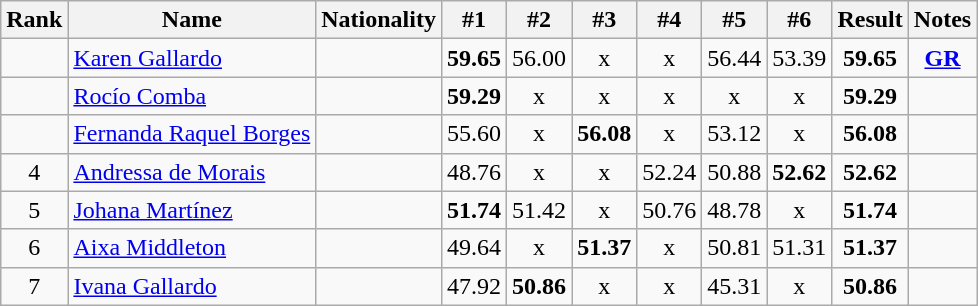<table class="wikitable sortable" style="text-align:center">
<tr>
<th>Rank</th>
<th>Name</th>
<th>Nationality</th>
<th>#1</th>
<th>#2</th>
<th>#3</th>
<th>#4</th>
<th>#5</th>
<th>#6</th>
<th>Result</th>
<th>Notes</th>
</tr>
<tr>
<td></td>
<td align=left><a href='#'>Karen Gallardo</a></td>
<td align=left></td>
<td><strong>59.65</strong></td>
<td>56.00</td>
<td>x</td>
<td>x</td>
<td>56.44</td>
<td>53.39</td>
<td><strong>59.65</strong></td>
<td><strong><a href='#'>GR</a></strong></td>
</tr>
<tr>
<td></td>
<td align=left><a href='#'>Rocío Comba</a></td>
<td align=left></td>
<td><strong>59.29</strong></td>
<td>x</td>
<td>x</td>
<td>x</td>
<td>x</td>
<td>x</td>
<td><strong>59.29</strong></td>
<td></td>
</tr>
<tr>
<td></td>
<td align=left><a href='#'>Fernanda Raquel Borges</a></td>
<td align=left></td>
<td>55.60</td>
<td>x</td>
<td><strong>56.08</strong></td>
<td>x</td>
<td>53.12</td>
<td>x</td>
<td><strong>56.08</strong></td>
<td></td>
</tr>
<tr>
<td>4</td>
<td align=left><a href='#'>Andressa de Morais</a></td>
<td align=left></td>
<td>48.76</td>
<td>x</td>
<td>x</td>
<td>52.24</td>
<td>50.88</td>
<td><strong>52.62</strong></td>
<td><strong>52.62</strong></td>
<td></td>
</tr>
<tr>
<td>5</td>
<td align=left><a href='#'>Johana Martínez</a></td>
<td align=left></td>
<td><strong>51.74</strong></td>
<td>51.42</td>
<td>x</td>
<td>50.76</td>
<td>48.78</td>
<td>x</td>
<td><strong>51.74</strong></td>
<td></td>
</tr>
<tr>
<td>6</td>
<td align=left><a href='#'>Aixa Middleton</a></td>
<td align=left></td>
<td>49.64</td>
<td>x</td>
<td><strong>51.37</strong></td>
<td>x</td>
<td>50.81</td>
<td>51.31</td>
<td><strong>51.37</strong></td>
<td></td>
</tr>
<tr>
<td>7</td>
<td align=left><a href='#'>Ivana Gallardo</a></td>
<td align=left></td>
<td>47.92</td>
<td><strong>50.86</strong></td>
<td>x</td>
<td>x</td>
<td>45.31</td>
<td>x</td>
<td><strong>50.86</strong></td>
<td></td>
</tr>
</table>
